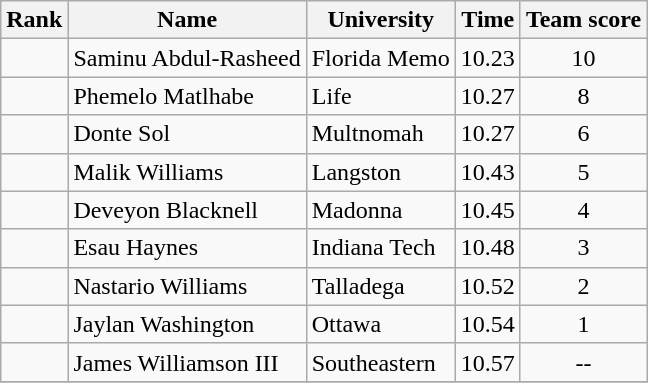<table class="wikitable sortable" style="text-align:center">
<tr>
<th>Rank</th>
<th>Name</th>
<th>University</th>
<th>Time</th>
<th>Team score</th>
</tr>
<tr>
<td></td>
<td align=left>Saminu Abdul-Rasheed</td>
<td align="left">Florida Memo</td>
<td>10.23</td>
<td>10</td>
</tr>
<tr>
<td></td>
<td align=left>Phemelo Matlhabe</td>
<td align="left">Life</td>
<td>10.27</td>
<td>8</td>
</tr>
<tr>
<td></td>
<td align=left>Donte Sol</td>
<td align="left">Multnomah</td>
<td>10.27</td>
<td>6</td>
</tr>
<tr>
<td></td>
<td align=left>Malik Williams</td>
<td align="left">Langston</td>
<td>10.43</td>
<td>5</td>
</tr>
<tr>
<td></td>
<td align=left>Deveyon Blacknell</td>
<td align="left">Madonna</td>
<td>10.45</td>
<td>4</td>
</tr>
<tr>
<td></td>
<td align=left>Esau Haynes</td>
<td align="left">Indiana Tech</td>
<td>10.48</td>
<td>3</td>
</tr>
<tr>
<td></td>
<td align=left>Nastario Williams</td>
<td align="left">Talladega</td>
<td>10.52</td>
<td>2</td>
</tr>
<tr>
<td></td>
<td align="left">Jaylan Washington</td>
<td align="left">Ottawa</td>
<td>10.54</td>
<td>1</td>
</tr>
<tr>
<td></td>
<td align="left">James Williamson III</td>
<td align="left">Southeastern</td>
<td>10.57</td>
<td>--</td>
</tr>
<tr>
</tr>
</table>
